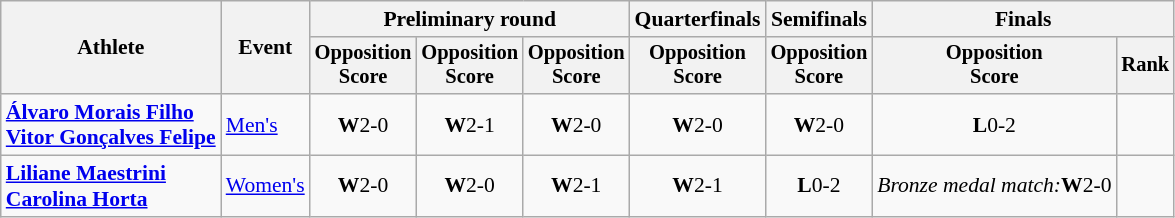<table class="wikitable" style="font-size:90%">
<tr>
<th rowspan=2>Athlete</th>
<th rowspan=2>Event</th>
<th colspan=3>Preliminary round</th>
<th>Quarterfinals</th>
<th>Semifinals</th>
<th colspan=2>Finals</th>
</tr>
<tr style="font-size:95%">
<th>Opposition<br>Score</th>
<th>Opposition<br>Score</th>
<th>Opposition<br>Score</th>
<th>Opposition<br>Score</th>
<th>Opposition<br>Score</th>
<th>Opposition<br>Score</th>
<th>Rank</th>
</tr>
<tr align=center>
<td align=left><strong><a href='#'>Álvaro Morais Filho</a></strong><br><strong><a href='#'>Vitor Gonçalves Felipe</a></strong></td>
<td align=left><a href='#'>Men's</a></td>
<td><strong>W</strong>2-0</td>
<td><strong>W</strong>2-1</td>
<td><strong>W</strong>2-0</td>
<td><strong>W</strong>2-0</td>
<td><strong>W</strong>2-0</td>
<td><strong>L</strong>0-2</td>
<td></td>
</tr>
<tr align=center>
<td align=left><strong><a href='#'>Liliane Maestrini</a></strong><br><strong><a href='#'>Carolina Horta</a></strong></td>
<td align=left><a href='#'>Women's</a></td>
<td><strong>W</strong>2-0</td>
<td><strong>W</strong>2-0</td>
<td><strong>W</strong>2-1</td>
<td><strong>W</strong>2-1</td>
<td><strong>L</strong>0-2</td>
<td><em>Bronze medal match:</em><strong>W</strong>2-0</td>
<td></td>
</tr>
</table>
